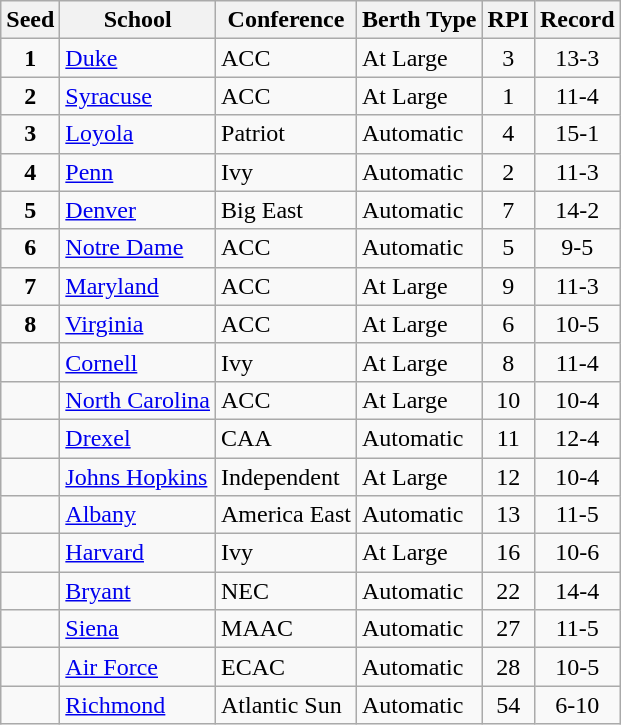<table class="wikitable sortable">
<tr>
<th>Seed</th>
<th>School</th>
<th>Conference</th>
<th>Berth Type</th>
<th>RPI</th>
<th>Record</th>
</tr>
<tr>
<td align=center><strong>1</strong></td>
<td><a href='#'>Duke</a></td>
<td>ACC</td>
<td>At Large</td>
<td align=center>3</td>
<td align=center>13-3</td>
</tr>
<tr>
<td align=center><strong>2</strong></td>
<td><a href='#'>Syracuse</a></td>
<td>ACC</td>
<td>At Large</td>
<td align=center>1</td>
<td align=center>11-4</td>
</tr>
<tr>
<td align=center><strong>3</strong></td>
<td><a href='#'>Loyola</a></td>
<td>Patriot</td>
<td>Automatic</td>
<td align=center>4</td>
<td align=center>15-1</td>
</tr>
<tr>
<td align=center><strong>4</strong></td>
<td><a href='#'>Penn</a></td>
<td>Ivy</td>
<td>Automatic</td>
<td align=center>2</td>
<td align=center>11-3</td>
</tr>
<tr>
<td align=center><strong>5</strong></td>
<td><a href='#'>Denver</a></td>
<td>Big East</td>
<td>Automatic</td>
<td align=center>7</td>
<td align=center>14-2</td>
</tr>
<tr>
<td align=center><strong>6</strong></td>
<td><a href='#'>Notre Dame</a></td>
<td>ACC</td>
<td>Automatic</td>
<td align=center>5</td>
<td align=center>9-5</td>
</tr>
<tr>
<td align=center><strong>7</strong></td>
<td><a href='#'>Maryland</a></td>
<td>ACC</td>
<td>At Large</td>
<td align=center>9</td>
<td align=center>11-3</td>
</tr>
<tr>
<td align=center><strong>8</strong></td>
<td><a href='#'>Virginia</a></td>
<td>ACC</td>
<td>At Large</td>
<td align=center>6</td>
<td align=center>10-5</td>
</tr>
<tr>
<td></td>
<td><a href='#'>Cornell</a></td>
<td>Ivy</td>
<td>At Large</td>
<td align=center>8</td>
<td align=center>11-4</td>
</tr>
<tr>
<td></td>
<td><a href='#'>North Carolina</a></td>
<td>ACC</td>
<td>At Large</td>
<td align=center>10</td>
<td align=center>10-4</td>
</tr>
<tr>
<td></td>
<td><a href='#'>Drexel</a></td>
<td>CAA</td>
<td>Automatic</td>
<td align=center>11</td>
<td align=center>12-4</td>
</tr>
<tr>
<td></td>
<td><a href='#'>Johns Hopkins</a></td>
<td>Independent</td>
<td>At Large</td>
<td align=center>12</td>
<td align=center>10-4</td>
</tr>
<tr>
<td></td>
<td><a href='#'>Albany</a></td>
<td>America East</td>
<td>Automatic</td>
<td align=center>13</td>
<td align=center>11-5</td>
</tr>
<tr>
<td align=center></td>
<td><a href='#'>Harvard</a></td>
<td>Ivy</td>
<td>At Large</td>
<td align=center>16</td>
<td align=center>10-6</td>
</tr>
<tr>
<td></td>
<td><a href='#'>Bryant</a></td>
<td>NEC</td>
<td>Automatic</td>
<td align=center>22</td>
<td align=center>14-4</td>
</tr>
<tr>
<td></td>
<td><a href='#'>Siena</a></td>
<td>MAAC</td>
<td>Automatic</td>
<td align=center>27</td>
<td align=center>11-5</td>
</tr>
<tr>
<td></td>
<td><a href='#'>Air Force</a></td>
<td>ECAC</td>
<td>Automatic</td>
<td align=center>28</td>
<td align=center>10-5</td>
</tr>
<tr>
<td></td>
<td><a href='#'>Richmond</a></td>
<td>Atlantic Sun</td>
<td>Automatic</td>
<td align=center>54</td>
<td align=center>6-10</td>
</tr>
</table>
